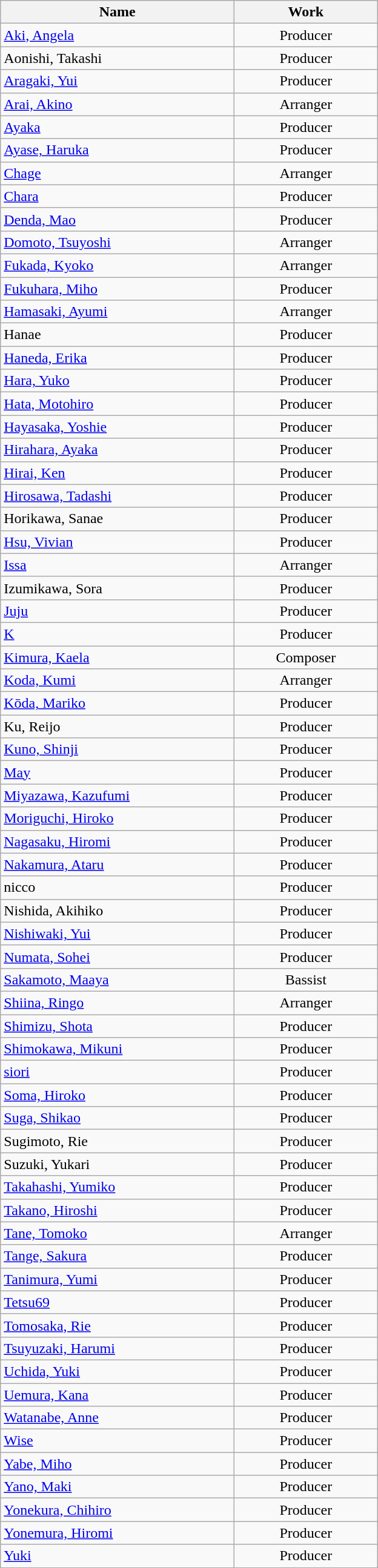<table Class = "wikitable" style = "text-align: left;">
<tr>
<th width = "250">Name</th>
<th width = "150">Work</th>
</tr>
<tr>
<td><a href='#'>Aki, Angela</a></td>
<td align="center">Producer</td>
</tr>
<tr>
<td>Aonishi, Takashi</td>
<td align="center">Producer</td>
</tr>
<tr>
<td><a href='#'>Aragaki, Yui</a></td>
<td align="center">Producer</td>
</tr>
<tr>
<td><a href='#'>Arai, Akino</a></td>
<td align="center">Arranger</td>
</tr>
<tr>
<td><a href='#'>Ayaka</a></td>
<td align="center">Producer</td>
</tr>
<tr>
<td><a href='#'>Ayase, Haruka</a></td>
<td align="center">Producer</td>
</tr>
<tr>
<td><a href='#'>Chage</a></td>
<td align="center">Arranger</td>
</tr>
<tr>
<td><a href='#'>Chara</a></td>
<td align="center">Producer</td>
</tr>
<tr>
<td><a href='#'>Denda, Mao</a></td>
<td align="center">Producer</td>
</tr>
<tr>
<td><a href='#'>Domoto, Tsuyoshi</a></td>
<td align="center">Arranger</td>
</tr>
<tr>
<td><a href='#'>Fukada, Kyoko</a></td>
<td align="center">Arranger</td>
</tr>
<tr>
<td><a href='#'>Fukuhara, Miho</a></td>
<td align="center">Producer</td>
</tr>
<tr>
<td><a href='#'>Hamasaki, Ayumi</a></td>
<td align="center">Arranger</td>
</tr>
<tr>
<td>Hanae</td>
<td align="center">Producer</td>
</tr>
<tr>
<td><a href='#'>Haneda, Erika</a></td>
<td align="center">Producer</td>
</tr>
<tr>
<td><a href='#'>Hara, Yuko</a></td>
<td align="center">Producer</td>
</tr>
<tr>
<td><a href='#'>Hata, Motohiro</a></td>
<td align="center">Producer</td>
</tr>
<tr>
<td><a href='#'>Hayasaka, Yoshie</a></td>
<td align="center">Producer</td>
</tr>
<tr>
<td><a href='#'>Hirahara, Ayaka</a></td>
<td align="center">Producer</td>
</tr>
<tr>
<td><a href='#'>Hirai, Ken</a></td>
<td align="center">Producer</td>
</tr>
<tr>
<td><a href='#'>Hirosawa, Tadashi</a></td>
<td align="center">Producer</td>
</tr>
<tr>
<td>Horikawa, Sanae</td>
<td align="center">Producer</td>
</tr>
<tr>
<td><a href='#'>Hsu, Vivian</a></td>
<td align="center">Producer</td>
</tr>
<tr>
<td><a href='#'>Issa</a></td>
<td align="center">Arranger</td>
</tr>
<tr>
<td>Izumikawa, Sora</td>
<td align="center">Producer</td>
</tr>
<tr>
<td><a href='#'>Juju</a></td>
<td align="center">Producer</td>
</tr>
<tr>
<td><a href='#'>K</a></td>
<td align="center">Producer</td>
</tr>
<tr>
<td><a href='#'>Kimura, Kaela</a></td>
<td align="center">Composer</td>
</tr>
<tr>
<td><a href='#'>Koda, Kumi</a></td>
<td align="center">Arranger</td>
</tr>
<tr>
<td><a href='#'>Kōda, Mariko</a></td>
<td align="center">Producer</td>
</tr>
<tr>
<td>Ku, Reijo</td>
<td align="center">Producer</td>
</tr>
<tr>
<td><a href='#'>Kuno, Shinji</a></td>
<td align="center">Producer</td>
</tr>
<tr>
<td><a href='#'>May</a></td>
<td align="center">Producer</td>
</tr>
<tr>
<td><a href='#'>Miyazawa, Kazufumi</a></td>
<td align="center">Producer</td>
</tr>
<tr>
<td><a href='#'>Moriguchi, Hiroko</a></td>
<td align="center">Producer</td>
</tr>
<tr>
<td><a href='#'>Nagasaku, Hiromi</a></td>
<td align="center">Producer</td>
</tr>
<tr>
<td><a href='#'>Nakamura, Ataru</a></td>
<td align="center">Producer</td>
</tr>
<tr>
<td>nicco</td>
<td align="center">Producer</td>
</tr>
<tr>
<td>Nishida, Akihiko</td>
<td align="center">Producer</td>
</tr>
<tr>
<td><a href='#'>Nishiwaki, Yui</a></td>
<td align="center">Producer</td>
</tr>
<tr>
<td><a href='#'>Numata, Sohei</a></td>
<td align="center">Producer</td>
</tr>
<tr>
<td><a href='#'>Sakamoto, Maaya</a></td>
<td align="center">Bassist</td>
</tr>
<tr>
<td><a href='#'>Shiina, Ringo</a></td>
<td align="center">Arranger</td>
</tr>
<tr>
<td><a href='#'>Shimizu, Shota</a></td>
<td align="center">Producer</td>
</tr>
<tr>
<td><a href='#'>Shimokawa, Mikuni</a></td>
<td align="center">Producer</td>
</tr>
<tr>
<td><a href='#'>siori</a></td>
<td align="center">Producer</td>
</tr>
<tr>
<td><a href='#'>Soma, Hiroko</a></td>
<td align="center">Producer</td>
</tr>
<tr>
<td><a href='#'>Suga, Shikao</a></td>
<td align="center">Producer</td>
</tr>
<tr>
<td>Sugimoto, Rie</td>
<td align="center">Producer</td>
</tr>
<tr>
<td>Suzuki, Yukari</td>
<td align="center">Producer</td>
</tr>
<tr>
<td><a href='#'>Takahashi, Yumiko</a></td>
<td align="center">Producer</td>
</tr>
<tr>
<td><a href='#'>Takano, Hiroshi</a></td>
<td align="center">Producer</td>
</tr>
<tr>
<td><a href='#'>Tane, Tomoko</a></td>
<td align="center">Arranger</td>
</tr>
<tr>
<td><a href='#'>Tange, Sakura</a></td>
<td align="center">Producer</td>
</tr>
<tr>
<td><a href='#'>Tanimura, Yumi</a></td>
<td align="center">Producer</td>
</tr>
<tr>
<td><a href='#'>Tetsu69</a></td>
<td align="center">Producer</td>
</tr>
<tr>
<td><a href='#'>Tomosaka, Rie</a></td>
<td align="center">Producer</td>
</tr>
<tr>
<td><a href='#'>Tsuyuzaki, Harumi</a></td>
<td align="center">Producer</td>
</tr>
<tr>
<td><a href='#'>Uchida, Yuki</a></td>
<td align="center">Producer</td>
</tr>
<tr>
<td><a href='#'>Uemura, Kana</a></td>
<td align="center">Producer</td>
</tr>
<tr>
<td><a href='#'>Watanabe, Anne</a></td>
<td align="center">Producer</td>
</tr>
<tr>
<td><a href='#'>Wise</a></td>
<td align="center">Producer</td>
</tr>
<tr>
<td><a href='#'>Yabe, Miho</a></td>
<td align="center">Producer</td>
</tr>
<tr>
<td><a href='#'>Yano, Maki</a></td>
<td align="center">Producer</td>
</tr>
<tr>
<td><a href='#'>Yonekura, Chihiro</a></td>
<td align="center">Producer</td>
</tr>
<tr>
<td><a href='#'>Yonemura, Hiromi</a></td>
<td align="center">Producer</td>
</tr>
<tr>
<td><a href='#'>Yuki</a></td>
<td align="center">Producer</td>
</tr>
</table>
